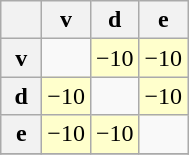<table class="wikitable" style="text-align: center">
<tr>
<th style="width: 20px;"></th>
<th style="width: 20px;">v</th>
<th style="width: 20px;">d</th>
<th style="width: 20px;">e</th>
</tr>
<tr>
<th>v</th>
<td></td>
<td style=background:#ffffcc;>−10</td>
<td style=background:#ffffcc;>−10</td>
</tr>
<tr>
<th>d</th>
<td style=background:#ffffcc;>−10</td>
<td></td>
<td style=background:#ffffcc;>−10</td>
</tr>
<tr>
<th>e</th>
<td style=background:#ffffcc;>−10</td>
<td style=background:#ffffcc;>−10</td>
<td></td>
</tr>
<tr>
</tr>
</table>
